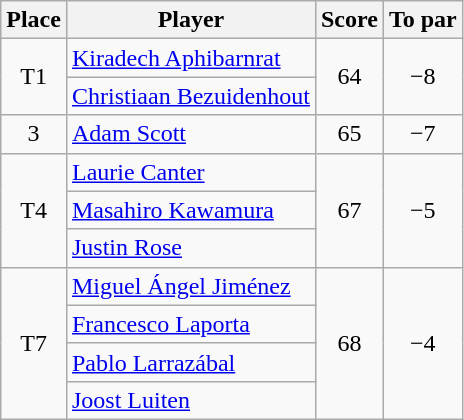<table class="wikitable">
<tr>
<th>Place</th>
<th>Player</th>
<th>Score</th>
<th>To par</th>
</tr>
<tr>
<td rowspan=2 align=center>T1</td>
<td> <a href='#'>Kiradech Aphibarnrat</a></td>
<td rowspan=2 align=center>64</td>
<td rowspan=2 align=center>−8</td>
</tr>
<tr>
<td> <a href='#'>Christiaan Bezuidenhout</a></td>
</tr>
<tr>
<td align=center>3</td>
<td> <a href='#'>Adam Scott</a></td>
<td align=center>65</td>
<td align=center>−7</td>
</tr>
<tr>
<td rowspan=3 align=center>T4</td>
<td> <a href='#'>Laurie Canter</a></td>
<td rowspan=3 align=center>67</td>
<td rowspan=3 align=center>−5</td>
</tr>
<tr>
<td> <a href='#'>Masahiro Kawamura</a></td>
</tr>
<tr>
<td> <a href='#'>Justin Rose</a></td>
</tr>
<tr>
<td rowspan=4 align=center>T7</td>
<td> <a href='#'>Miguel Ángel Jiménez</a></td>
<td rowspan=4 align=center>68</td>
<td rowspan=4 align=center>−4</td>
</tr>
<tr>
<td> <a href='#'>Francesco Laporta</a></td>
</tr>
<tr>
<td> <a href='#'>Pablo Larrazábal</a></td>
</tr>
<tr>
<td> <a href='#'>Joost Luiten</a></td>
</tr>
</table>
